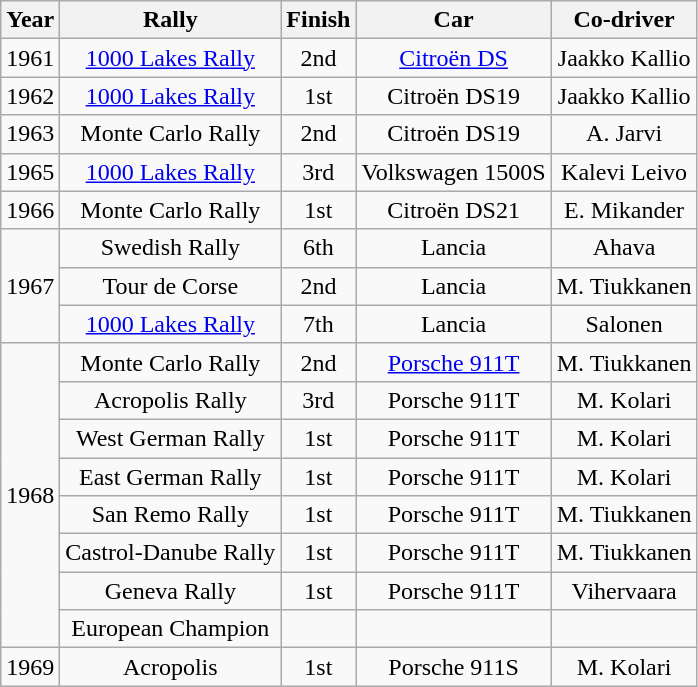<table class="wikitable" style="text-align:center">
<tr>
<th>Year</th>
<th>Rally</th>
<th>Finish</th>
<th>Car</th>
<th>Co-driver</th>
</tr>
<tr>
<td>1961</td>
<td><a href='#'>1000 Lakes Rally</a></td>
<td>2nd</td>
<td><a href='#'>Citroën DS</a></td>
<td>Jaakko Kallio</td>
</tr>
<tr>
<td>1962</td>
<td><a href='#'>1000 Lakes Rally</a></td>
<td>1st</td>
<td>Citroën DS19</td>
<td>Jaakko Kallio</td>
</tr>
<tr>
<td>1963</td>
<td>Monte Carlo Rally</td>
<td>2nd</td>
<td>Citroën DS19</td>
<td>A. Jarvi</td>
</tr>
<tr>
<td>1965</td>
<td><a href='#'>1000 Lakes Rally</a></td>
<td>3rd</td>
<td>Volkswagen 1500S</td>
<td>Kalevi Leivo</td>
</tr>
<tr>
<td>1966</td>
<td>Monte Carlo Rally</td>
<td>1st</td>
<td>Citroën DS21</td>
<td>E. Mikander</td>
</tr>
<tr>
<td rowspan="3">1967</td>
<td>Swedish Rally</td>
<td>6th</td>
<td>Lancia</td>
<td>Ahava</td>
</tr>
<tr>
<td>Tour de Corse</td>
<td>2nd</td>
<td>Lancia</td>
<td>M. Tiukkanen</td>
</tr>
<tr>
<td><a href='#'>1000 Lakes Rally</a></td>
<td>7th</td>
<td>Lancia</td>
<td>Salonen</td>
</tr>
<tr>
<td rowspan="8">1968</td>
<td>Monte Carlo Rally</td>
<td>2nd</td>
<td><a href='#'>Porsche 911T</a></td>
<td>M. Tiukkanen</td>
</tr>
<tr>
<td>Acropolis Rally</td>
<td>3rd</td>
<td>Porsche 911T</td>
<td>M. Kolari</td>
</tr>
<tr>
<td>West German Rally</td>
<td>1st</td>
<td>Porsche 911T</td>
<td>M. Kolari</td>
</tr>
<tr>
<td>East German Rally</td>
<td>1st</td>
<td>Porsche 911T</td>
<td>M. Kolari</td>
</tr>
<tr>
<td>San Remo Rally</td>
<td>1st</td>
<td>Porsche 911T</td>
<td>M. Tiukkanen</td>
</tr>
<tr>
<td>Castrol-Danube Rally</td>
<td>1st</td>
<td>Porsche 911T</td>
<td>M. Tiukkanen</td>
</tr>
<tr>
<td>Geneva Rally</td>
<td>1st</td>
<td>Porsche 911T</td>
<td>Vihervaara</td>
</tr>
<tr>
<td>European Champion</td>
<td></td>
<td></td>
<td></td>
</tr>
<tr>
<td>1969</td>
<td>Acropolis</td>
<td>1st</td>
<td>Porsche 911S</td>
<td>M. Kolari</td>
</tr>
</table>
